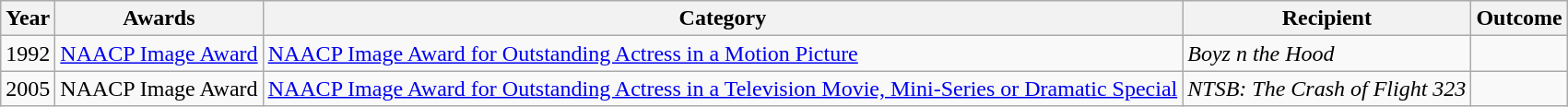<table class="wikitable sortable">
<tr>
<th>Year</th>
<th>Awards</th>
<th>Category</th>
<th>Recipient</th>
<th>Outcome</th>
</tr>
<tr>
<td>1992</td>
<td><a href='#'>NAACP Image Award</a></td>
<td><a href='#'>NAACP Image Award for Outstanding Actress in a Motion Picture</a></td>
<td><em>Boyz n the Hood</em></td>
<td></td>
</tr>
<tr>
<td>2005</td>
<td>NAACP Image Award</td>
<td><a href='#'>NAACP Image Award for Outstanding Actress in a Television Movie, Mini-Series or Dramatic Special</a></td>
<td><em>NTSB: The Crash of Flight 323</em></td>
<td></td>
</tr>
</table>
